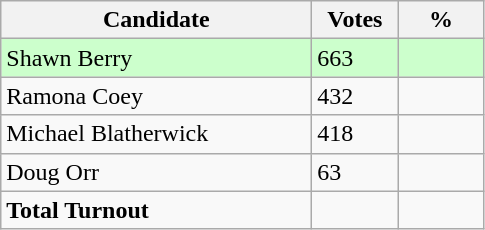<table class="wikitable">
<tr>
<th bgcolor="#DDDDFF" width="200px">Candidate</th>
<th bgcolor="#DDDDFF" width="50px">Votes</th>
<th bgcolor="#DDDDFF" width="50px">%</th>
</tr>
<tr style="text-align:left; background:#cfc;">
<td>Shawn Berry</td>
<td>663</td>
<td></td>
</tr>
<tr>
<td>Ramona Coey</td>
<td>432</td>
<td></td>
</tr>
<tr>
<td>Michael Blatherwick</td>
<td>418</td>
<td></td>
</tr>
<tr>
<td>Doug Orr</td>
<td>63</td>
<td></td>
</tr>
<tr>
<td><strong>Total Turnout</strong></td>
<td><strong> </strong></td>
<td><strong> </strong></td>
</tr>
</table>
